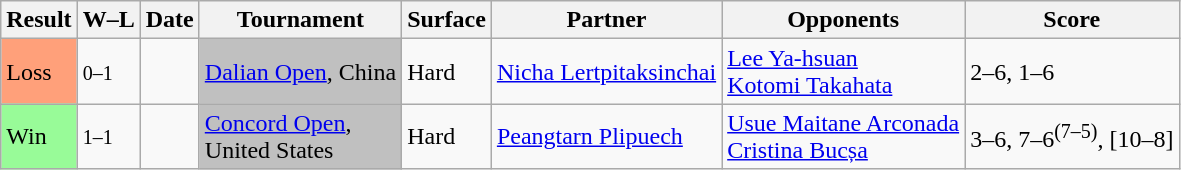<table class="sortable wikitable">
<tr>
<th>Result</th>
<th class="unsortable">W–L</th>
<th>Date</th>
<th>Tournament</th>
<th>Surface</th>
<th>Partner</th>
<th>Opponents</th>
<th class="unsortable">Score</th>
</tr>
<tr>
<td style="background:#ffa07a;">Loss</td>
<td><small>0–1</small></td>
<td><a href='#'></a></td>
<td bgcolor=silver><a href='#'>Dalian Open</a>, China</td>
<td>Hard</td>
<td> <a href='#'>Nicha Lertpitaksinchai</a></td>
<td> <a href='#'>Lee Ya-hsuan</a> <br>  <a href='#'>Kotomi Takahata</a></td>
<td>2–6, 1–6</td>
</tr>
<tr>
<td style="background:#98fb98;">Win</td>
<td><small>1–1</small></td>
<td><a href='#'></a></td>
<td bgcolor=silver><a href='#'>Concord Open</a>, <br>United States</td>
<td>Hard</td>
<td> <a href='#'>Peangtarn Plipuech</a></td>
<td> <a href='#'>Usue Maitane Arconada</a> <br>  <a href='#'>Cristina Bucșa</a></td>
<td>3–6, 7–6<sup>(7–5)</sup>, [10–8]</td>
</tr>
</table>
